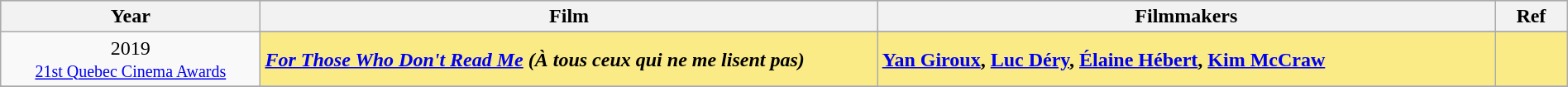<table class="wikitable" style="width:100%;">
<tr style="background:#bebebe;">
<th style="width:8%;">Year</th>
<th style="width:19%;">Film</th>
<th style="width:19%;">Filmmakers</th>
<th style="width:2%;">Ref</th>
</tr>
<tr>
<td rowspan="2" align="center">2019 <br> <small><a href='#'>21st Quebec Cinema Awards</a></small></td>
</tr>
<tr style="background:#FAEB86">
<td><strong><em><a href='#'>For Those Who Don't Read Me</a> (À tous ceux qui ne me lisent pas)</em></strong></td>
<td><strong><a href='#'>Yan Giroux</a>, <a href='#'>Luc Déry</a>, <a href='#'>Élaine Hébert</a>, <a href='#'>Kim McCraw</a></strong></td>
<td></td>
</tr>
<tr>
</tr>
</table>
